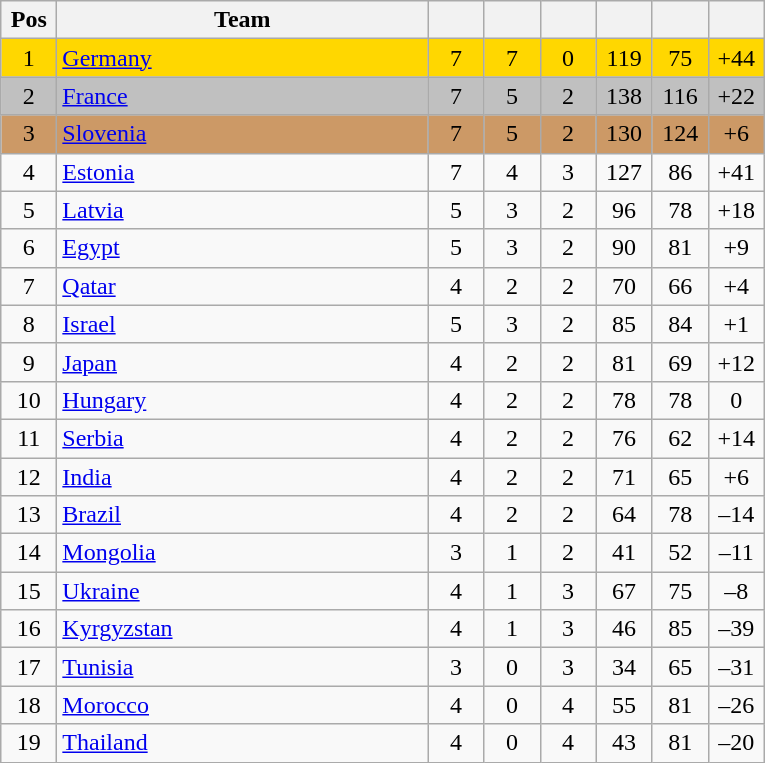<table class="wikitable" style="text-align:center">
<tr>
<th width=30>Pos</th>
<th ! width=240>Team</th>
<th ! width=30></th>
<th ! width=30></th>
<th ! width=30></th>
<th ! width=30></th>
<th ! width=30></th>
<th ! width=30></th>
</tr>
<tr bgcolor=gold>
<td>1</td>
<td align=left> <a href='#'>Germany</a></td>
<td>7</td>
<td>7</td>
<td>0</td>
<td>119</td>
<td>75</td>
<td>+44</td>
</tr>
<tr bgcolor=silver>
<td>2</td>
<td align=left> <a href='#'>France</a></td>
<td>7</td>
<td>5</td>
<td>2</td>
<td>138</td>
<td>116</td>
<td>+22</td>
</tr>
<tr bgcolor=cc9966>
<td>3</td>
<td align=left> <a href='#'>Slovenia</a></td>
<td>7</td>
<td>5</td>
<td>2</td>
<td>130</td>
<td>124</td>
<td>+6</td>
</tr>
<tr>
<td>4</td>
<td align=left> <a href='#'>Estonia</a></td>
<td>7</td>
<td>4</td>
<td>3</td>
<td>127</td>
<td>86</td>
<td>+41</td>
</tr>
<tr>
<td>5</td>
<td align=left> <a href='#'>Latvia</a></td>
<td>5</td>
<td>3</td>
<td>2</td>
<td>96</td>
<td>78</td>
<td>+18</td>
</tr>
<tr>
<td>6</td>
<td align=left> <a href='#'>Egypt</a></td>
<td>5</td>
<td>3</td>
<td>2</td>
<td>90</td>
<td>81</td>
<td>+9</td>
</tr>
<tr>
<td>7</td>
<td align=left> <a href='#'>Qatar</a></td>
<td>4</td>
<td>2</td>
<td>2</td>
<td>70</td>
<td>66</td>
<td>+4</td>
</tr>
<tr>
<td>8</td>
<td align=left> <a href='#'>Israel</a></td>
<td>5</td>
<td>3</td>
<td>2</td>
<td>85</td>
<td>84</td>
<td>+1</td>
</tr>
<tr>
<td>9</td>
<td align=left> <a href='#'>Japan</a></td>
<td>4</td>
<td>2</td>
<td>2</td>
<td>81</td>
<td>69</td>
<td>+12</td>
</tr>
<tr>
<td>10</td>
<td align=left> <a href='#'>Hungary</a></td>
<td>4</td>
<td>2</td>
<td>2</td>
<td>78</td>
<td>78</td>
<td>0</td>
</tr>
<tr>
<td>11</td>
<td align=left> <a href='#'>Serbia</a></td>
<td>4</td>
<td>2</td>
<td>2</td>
<td>76</td>
<td>62</td>
<td>+14</td>
</tr>
<tr>
<td>12</td>
<td align=left> <a href='#'>India</a></td>
<td>4</td>
<td>2</td>
<td>2</td>
<td>71</td>
<td>65</td>
<td>+6</td>
</tr>
<tr>
<td>13</td>
<td align=left> <a href='#'>Brazil</a></td>
<td>4</td>
<td>2</td>
<td>2</td>
<td>64</td>
<td>78</td>
<td>–14</td>
</tr>
<tr>
<td>14</td>
<td align=left> <a href='#'>Mongolia</a></td>
<td>3</td>
<td>1</td>
<td>2</td>
<td>41</td>
<td>52</td>
<td>–11</td>
</tr>
<tr>
<td>15</td>
<td align=left> <a href='#'>Ukraine</a></td>
<td>4</td>
<td>1</td>
<td>3</td>
<td>67</td>
<td>75</td>
<td>–8</td>
</tr>
<tr>
<td>16</td>
<td align=left> <a href='#'>Kyrgyzstan</a></td>
<td>4</td>
<td>1</td>
<td>3</td>
<td>46</td>
<td>85</td>
<td>–39</td>
</tr>
<tr>
<td>17</td>
<td align=left> <a href='#'>Tunisia</a></td>
<td>3</td>
<td>0</td>
<td>3</td>
<td>34</td>
<td>65</td>
<td>–31</td>
</tr>
<tr>
<td>18</td>
<td align=left> <a href='#'>Morocco</a></td>
<td>4</td>
<td>0</td>
<td>4</td>
<td>55</td>
<td>81</td>
<td>–26</td>
</tr>
<tr>
<td>19</td>
<td align=left> <a href='#'>Thailand</a></td>
<td>4</td>
<td>0</td>
<td>4</td>
<td>43</td>
<td>81</td>
<td>–20</td>
</tr>
</table>
